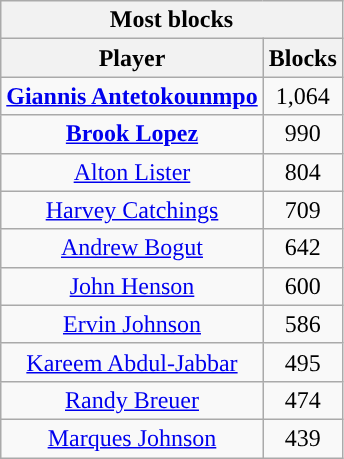<table class="wikitable sortable" style="text-align:center">
<tr>
<th colspan="5">Most blocks</th>
</tr>
<tr>
<th>Player</th>
<th>Blocks</th>
</tr>
<tr>
<td><strong><a href='#'>Giannis Antetokounmpo</a></strong></td>
<td>1,064</td>
</tr>
<tr>
<td><strong><a href='#'>Brook Lopez</a></strong></td>
<td>990</td>
</tr>
<tr>
<td><a href='#'>Alton Lister</a></td>
<td>804</td>
</tr>
<tr>
<td><a href='#'>Harvey Catchings</a></td>
<td>709</td>
</tr>
<tr>
<td><a href='#'>Andrew Bogut</a></td>
<td>642</td>
</tr>
<tr>
<td><a href='#'>John Henson</a></td>
<td>600</td>
</tr>
<tr>
<td><a href='#'>Ervin Johnson</a></td>
<td>586</td>
</tr>
<tr>
<td><a href='#'>Kareem Abdul-Jabbar</a></td>
<td>495</td>
</tr>
<tr>
<td><a href='#'>Randy Breuer</a></td>
<td>474</td>
</tr>
<tr>
<td><a href='#'>Marques Johnson</a></td>
<td>439</td>
</tr>
</table>
